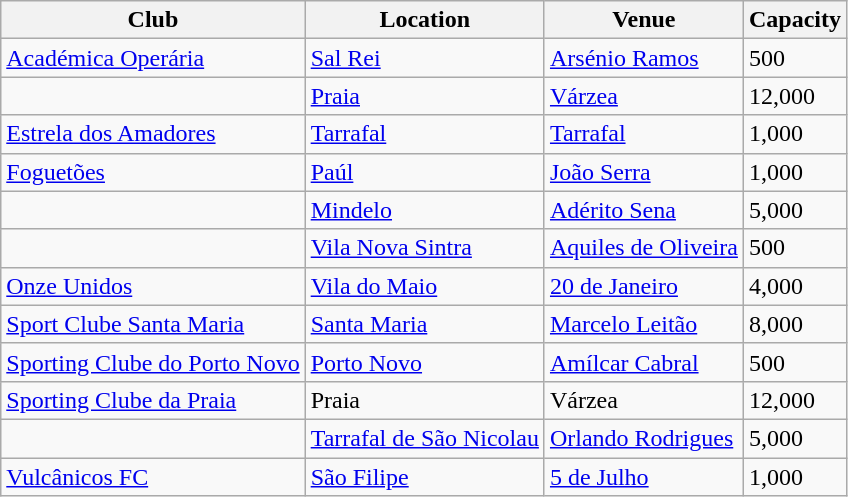<table class="wikitable sortable">
<tr>
<th>Club</th>
<th>Location</th>
<th>Venue</th>
<th>Capacity</th>
</tr>
<tr>
<td><a href='#'>Académica Operária</a></td>
<td><a href='#'>Sal Rei</a></td>
<td><a href='#'>Arsénio Ramos</a></td>
<td>500</td>
</tr>
<tr>
<td></td>
<td><a href='#'>Praia</a></td>
<td><a href='#'>Várzea</a></td>
<td>12,000</td>
</tr>
<tr>
<td><a href='#'>Estrela dos Amadores</a></td>
<td><a href='#'>Tarrafal</a></td>
<td><a href='#'>Tarrafal</a></td>
<td>1,000</td>
</tr>
<tr>
<td><a href='#'>Foguetões</a></td>
<td><a href='#'>Paúl</a></td>
<td><a href='#'>João Serra</a></td>
<td>1,000</td>
</tr>
<tr>
<td></td>
<td><a href='#'>Mindelo</a></td>
<td><a href='#'>Adérito Sena</a></td>
<td>5,000</td>
</tr>
<tr>
<td></td>
<td><a href='#'>Vila Nova Sintra</a></td>
<td><a href='#'>Aquiles de Oliveira</a></td>
<td>500</td>
</tr>
<tr>
<td><a href='#'>Onze Unidos</a></td>
<td><a href='#'>Vila do Maio</a></td>
<td><a href='#'>20 de Janeiro</a></td>
<td>4,000</td>
</tr>
<tr>
<td><a href='#'>Sport Clube Santa Maria</a></td>
<td><a href='#'>Santa Maria</a></td>
<td><a href='#'>Marcelo Leitão</a></td>
<td>8,000</td>
</tr>
<tr>
<td><a href='#'>Sporting Clube do Porto Novo</a></td>
<td><a href='#'>Porto Novo</a></td>
<td><a href='#'>Amílcar Cabral</a></td>
<td>500</td>
</tr>
<tr>
<td><a href='#'>Sporting Clube da Praia</a></td>
<td>Praia</td>
<td>Várzea</td>
<td>12,000</td>
</tr>
<tr>
<td></td>
<td><a href='#'>Tarrafal de São Nicolau</a></td>
<td><a href='#'>Orlando Rodrigues</a></td>
<td>5,000</td>
</tr>
<tr>
<td><a href='#'>Vulcânicos FC</a></td>
<td><a href='#'>São Filipe</a></td>
<td><a href='#'>5 de Julho</a></td>
<td>1,000</td>
</tr>
</table>
